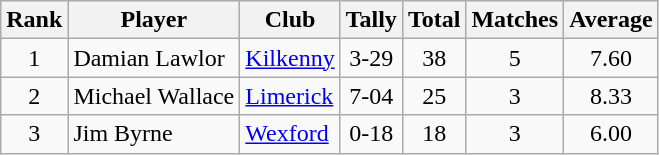<table class="wikitable">
<tr>
<th>Rank</th>
<th>Player</th>
<th>Club</th>
<th>Tally</th>
<th>Total</th>
<th>Matches</th>
<th>Average</th>
</tr>
<tr>
<td rowspan=1 align=center>1</td>
<td>Damian Lawlor</td>
<td><a href='#'>Kilkenny</a></td>
<td align=center>3-29</td>
<td align=center>38</td>
<td align=center>5</td>
<td align=center>7.60</td>
</tr>
<tr>
<td rowspan=1 align=center>2</td>
<td>Michael Wallace</td>
<td><a href='#'>Limerick</a></td>
<td align=center>7-04</td>
<td align=center>25</td>
<td align=center>3</td>
<td align=center>8.33</td>
</tr>
<tr>
<td rowspan=1 align=center>3</td>
<td>Jim Byrne</td>
<td><a href='#'>Wexford</a></td>
<td align=center>0-18</td>
<td align=center>18</td>
<td align=center>3</td>
<td align=center>6.00</td>
</tr>
</table>
